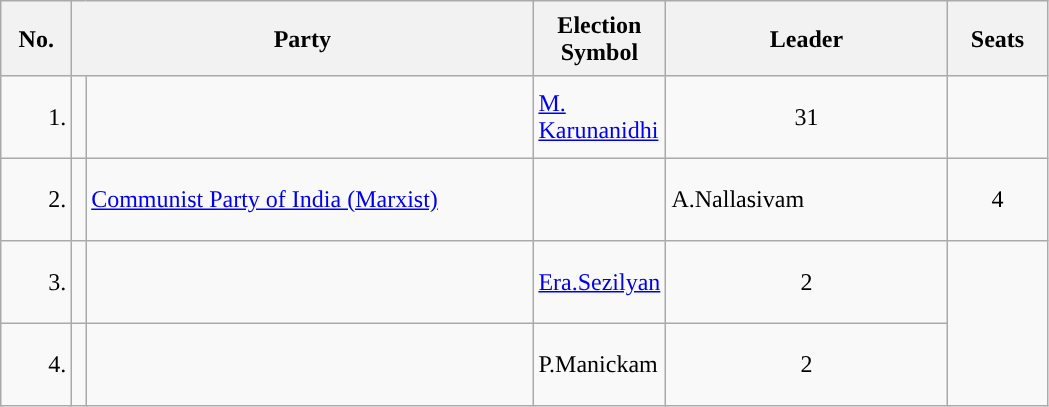<table class="wikitable">
<tr style="height: 50px;">
<th scope="col" style="width:40px;">No.<br></th>
<th scope="col" style="width:300px;"colspan="2">Party</th>
<th scope="col" style="width:80px;">Election Symbol</th>
<th scope="col" style="width:180px;">Leader</th>
<th scope="col" style="width:60px;">Seats</th>
</tr>
<tr style="height: 55px;">
<td style="text-align:right;">1.</td>
<td></td>
<td style="text-align:center;"></td>
<td><a href='#'>M. Karunanidhi</a></td>
<td style="text-align:center;">31</td>
</tr>
<tr style="height: 55px;">
<td style="text-align:right;">2.</td>
<td></td>
<td><a href='#'>Communist Party of India  (Marxist)</a></td>
<td style="text-align:center;"></td>
<td>A.Nallasivam</td>
<td style="text-align:center;">4</td>
</tr>
<tr style="height: 55px;">
<td style="text-align:right;">3.</td>
<td></td>
<td style="text-align:center;"></td>
<td><a href='#'>Era.Sezilyan</a></td>
<td style="text-align:center;">2</td>
</tr>
<tr style="height: 55px;">
<td style="text-align:right;">4.</td>
<td></td>
<td style="text-align:center;"></td>
<td>P.Manickam</td>
<td style="text-align:center;">2</td>
</tr>
</table>
